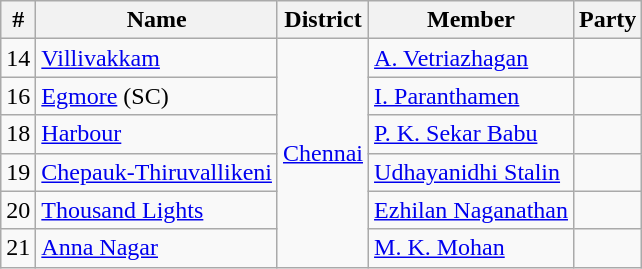<table class="wikitable">
<tr>
<th>#</th>
<th>Name</th>
<th>District</th>
<th>Member</th>
<th colspan="2">Party</th>
</tr>
<tr>
<td>14</td>
<td><a href='#'>Villivakkam</a></td>
<td rowspan="6"><a href='#'>Chennai</a></td>
<td><a href='#'>A. Vetriazhagan</a></td>
<td></td>
</tr>
<tr>
<td>16</td>
<td><a href='#'>Egmore</a> (SC)</td>
<td><a href='#'>I. Paranthamen</a></td>
<td></td>
</tr>
<tr>
<td>18</td>
<td><a href='#'>Harbour</a></td>
<td><a href='#'>P. K. Sekar Babu</a></td>
<td></td>
</tr>
<tr>
<td>19</td>
<td><a href='#'>Chepauk-Thiruvallikeni</a></td>
<td><a href='#'>Udhayanidhi Stalin</a></td>
<td></td>
</tr>
<tr>
<td>20</td>
<td><a href='#'>Thousand Lights</a></td>
<td><a href='#'>Ezhilan Naganathan</a></td>
<td></td>
</tr>
<tr>
<td>21</td>
<td><a href='#'>Anna Nagar</a></td>
<td><a href='#'>M. K. Mohan</a></td>
<td></td>
</tr>
</table>
